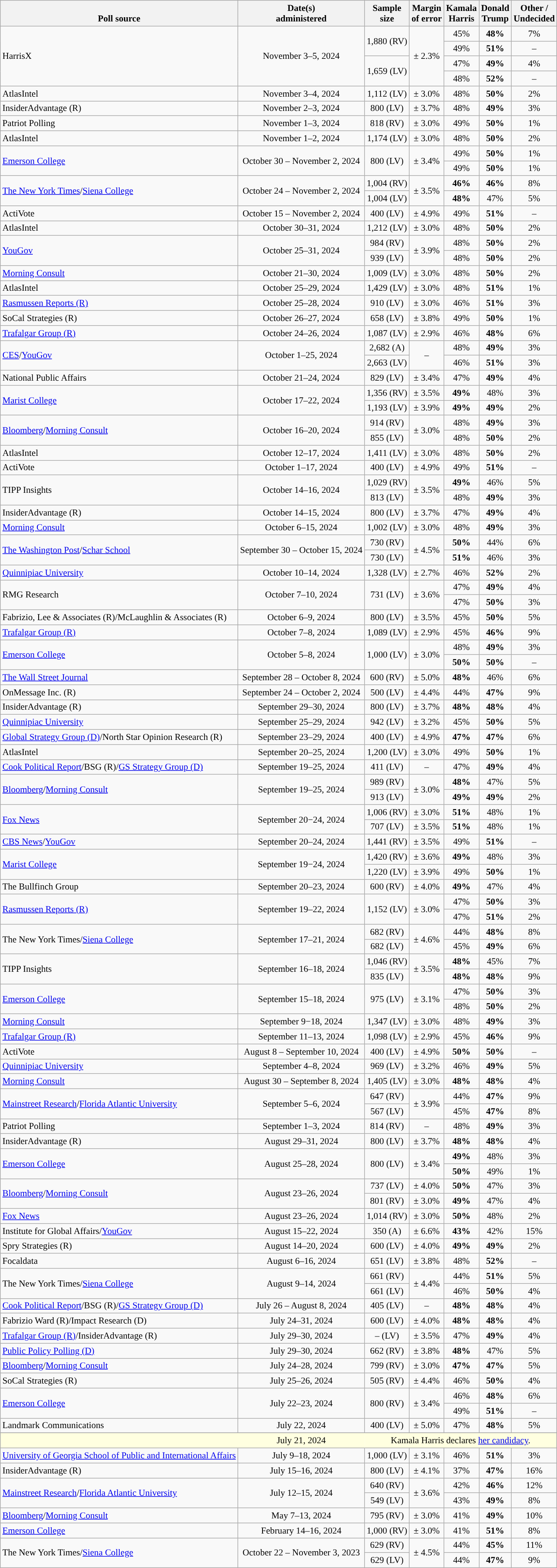<table class="wikitable sortable mw-datatable" style="font-size:90%;text-align:center;line-height:17px">
<tr valign="bottom">
<th>Poll source</th>
<th>Date(s)<br>administered</th>
<th>Sample<br>size</th>
<th>Margin<br>of error</th>
<th class="unsortable">Kamala<br>Harris<br></th>
<th class="unsortable">Donald<br>Trump<br></th>
<th class="unsortable">Other /<br>Undecided</th>
</tr>
<tr>
<td style="text-align:left;" rowspan="4">HarrisX</td>
<td rowspan="4">November 3–5, 2024</td>
<td rowspan="2">1,880 (RV)</td>
<td rowspan="4">± 2.3%</td>
<td>45%</td>
<td style="background-color:"><strong>48%</strong></td>
<td>7%</td>
</tr>
<tr>
<td>49%</td>
<td style="background-color:"><strong>51%</strong></td>
<td>–</td>
</tr>
<tr>
<td rowspan="2">1,659 (LV)</td>
<td>47%</td>
<td style="background-color:"><strong>49%</strong></td>
<td>4%</td>
</tr>
<tr>
<td>48%</td>
<td style="background-color:"><strong>52%</strong></td>
<td>–</td>
</tr>
<tr>
<td style="text-align:left;">AtlasIntel</td>
<td data-sort-value="2024-11-04">November 3–4, 2024</td>
<td>1,112 (LV)</td>
<td>± 3.0%</td>
<td>48%</td>
<td style="background-color:"><strong>50%</strong></td>
<td>2%</td>
</tr>
<tr>
<td style="text-align:left;">InsiderAdvantage (R)</td>
<td data-sort-value="2024-11-03">November 2–3, 2024</td>
<td>800 (LV)</td>
<td>± 3.7%</td>
<td>48%</td>
<td style="background-color:"><strong>49%</strong></td>
<td>3%</td>
</tr>
<tr>
<td style="text-align:left;">Patriot Polling</td>
<td data-sort-value="2024-11-03">November 1–3, 2024</td>
<td>818 (RV)</td>
<td>± 3.0%</td>
<td>49%</td>
<td style="background-color:"><strong>50%</strong></td>
<td>1%</td>
</tr>
<tr>
<td style="text-align:left;">AtlasIntel</td>
<td data-sort-value="2024-11-02">November 1–2, 2024</td>
<td>1,174 (LV)</td>
<td>± 3.0%</td>
<td>48%</td>
<td style="background-color:"><strong>50%</strong></td>
<td>2%</td>
</tr>
<tr>
<td style="text-align:left;" rowspan="2"><a href='#'>Emerson College</a></td>
<td rowspan="2">October 30 – November 2, 2024</td>
<td rowspan="2">800 (LV)</td>
<td rowspan="2">± 3.4%</td>
<td>49%</td>
<td style="background-color:"><strong>50%</strong></td>
<td>1%</td>
</tr>
<tr>
<td>49%</td>
<td style="background-color:"><strong>50%</strong></td>
<td>1%</td>
</tr>
<tr>
<td style="text-align:left;" rowspan="2"><a href='#'>The New York Times</a>/<a href='#'>Siena College</a></td>
<td rowspan="2">October 24 – November 2, 2024</td>
<td>1,004 (RV)</td>
<td rowspan="2">± 3.5%</td>
<td><strong>46%</strong></td>
<td><strong>46%</strong></td>
<td>8%</td>
</tr>
<tr>
<td>1,004 (LV)</td>
<td style="color:black;background-color:"><strong>48%</strong></td>
<td>47%</td>
<td>5%</td>
</tr>
<tr>
<td style="text-align:left;">ActiVote</td>
<td data-sort-value="2024-11-02">October 15 – November 2, 2024</td>
<td>400 (LV)</td>
<td>± 4.9%</td>
<td>49%</td>
<td style="background-color:"><strong>51%</strong></td>
<td>–</td>
</tr>
<tr>
<td style="text-align:left;">AtlasIntel</td>
<td data-sort-value="2024-10-31">October 30–31, 2024</td>
<td>1,212 (LV)</td>
<td>± 3.0%</td>
<td>48%</td>
<td style="background-color:"><strong>50%</strong></td>
<td>2%</td>
</tr>
<tr>
<td style="text-align:left;" rowspan="2"><a href='#'>YouGov</a></td>
<td rowspan="2">October 25–31, 2024</td>
<td>984 (RV)</td>
<td rowspan="2">± 3.9%</td>
<td>48%</td>
<td style="color:black;background-color:"><strong>50%</strong></td>
<td>2%</td>
</tr>
<tr>
<td>939 (LV)</td>
<td>48%</td>
<td style="color:black;background-color:"><strong>50%</strong></td>
<td>2%</td>
</tr>
<tr>
<td style="text-align:left;"><a href='#'>Morning Consult</a></td>
<td data-sort-value="2024-10-30">October 21–30, 2024</td>
<td>1,009 (LV)</td>
<td>± 3.0%</td>
<td>48%</td>
<td style="background-color:"><strong>50%</strong></td>
<td>2%</td>
</tr>
<tr>
<td style="text-align:left;">AtlasIntel</td>
<td data-sort-value="2024-10-29">October 25–29, 2024</td>
<td>1,429 (LV)</td>
<td>± 3.0%</td>
<td>48%</td>
<td style="background-color:"><strong>51%</strong></td>
<td>1%</td>
</tr>
<tr>
<td style="text-align:left;"><a href='#'>Rasmussen Reports (R)</a></td>
<td data-sort-value="2024-10-28">October 25–28, 2024</td>
<td>910 (LV)</td>
<td>± 3.0%</td>
<td>46%</td>
<td style="background-color:"><strong>51%</strong></td>
<td>3%</td>
</tr>
<tr>
<td style="text-align:left;">SoCal Strategies (R)</td>
<td data-sort-value="2024-10-27">October 26–27, 2024</td>
<td>658 (LV)</td>
<td>± 3.8%</td>
<td>49%</td>
<td style="background-color:"><strong>50%</strong></td>
<td>1%</td>
</tr>
<tr>
<td style="text-align:left;"><a href='#'>Trafalgar Group (R)</a></td>
<td data-sort-value="2024-10-26">October 24–26, 2024</td>
<td>1,087 (LV)</td>
<td>± 2.9%</td>
<td>46%</td>
<td style="background-color:"><strong>48%</strong></td>
<td>6%</td>
</tr>
<tr>
<td style="text-align:left;" rowspan="2"><a href='#'>CES</a>/<a href='#'>YouGov</a></td>
<td rowspan="2">October 1–25, 2024</td>
<td>2,682 (A)</td>
<td rowspan="2">–</td>
<td>48%</td>
<td style="background-color:"><strong>49%</strong></td>
<td>3%</td>
</tr>
<tr>
<td>2,663 (LV)</td>
<td>46%</td>
<td style="background-color:"><strong>51%</strong></td>
<td>3%</td>
</tr>
<tr>
<td style="text-align:left;">National Public Affairs</td>
<td data-sort-value="2024-10-24">October 21–24, 2024</td>
<td>829 (LV)</td>
<td>± 3.4%</td>
<td>47%</td>
<td style="background-color:"><strong>49%</strong></td>
<td>4%</td>
</tr>
<tr>
<td style="text-align:left;" rowspan="2"><a href='#'>Marist College</a></td>
<td rowspan="2">October 17–22, 2024</td>
<td>1,356 (RV)</td>
<td>± 3.5%</td>
<td style="color:black;background-color:"><strong>49%</strong></td>
<td>48%</td>
<td>3%</td>
</tr>
<tr>
<td>1,193 (LV)</td>
<td>± 3.9%</td>
<td><strong>49%</strong></td>
<td><strong>49%</strong></td>
<td>2%</td>
</tr>
<tr>
<td rowspan="2" style="text-align:left;"><a href='#'>Bloomberg</a>/<a href='#'>Morning Consult</a></td>
<td rowspan="2">October 16–20, 2024</td>
<td>914 (RV)</td>
<td rowspan="2">± 3.0%</td>
<td>48%</td>
<td style="background-color:"><strong>49%</strong></td>
<td>3%</td>
</tr>
<tr>
<td>855 (LV)</td>
<td>48%</td>
<td style="background-color:"><strong>50%</strong></td>
<td>2%</td>
</tr>
<tr>
<td style="text-align:left;">AtlasIntel</td>
<td data-sort-value="2024-10-17">October 12–17, 2024</td>
<td>1,411 (LV)</td>
<td>± 3.0%</td>
<td>48%</td>
<td style="background-color:"><strong>50%</strong></td>
<td>2%</td>
</tr>
<tr>
<td style="text-align:left;">ActiVote</td>
<td data-sort-value="2024-10-17">October 1–17, 2024</td>
<td>400 (LV)</td>
<td>± 4.9%</td>
<td>49%</td>
<td style="background-color:"><strong>51%</strong></td>
<td>–</td>
</tr>
<tr>
<td style="text-align:left;" rowspan="2">TIPP Insights</td>
<td rowspan="2">October 14–16, 2024</td>
<td>1,029 (RV)</td>
<td rowspan="2">± 3.5%</td>
<td style="color:black;background-color:"><strong>49%</strong></td>
<td>46%</td>
<td>5%</td>
</tr>
<tr>
<td>813 (LV)</td>
<td>48%</td>
<td style="background-color:"><strong>49%</strong></td>
<td>3%</td>
</tr>
<tr>
<td style="text-align:left;">InsiderAdvantage (R)</td>
<td data-sort-value="2024-10-15">October 14–15, 2024</td>
<td>800 (LV)</td>
<td>± 3.7%</td>
<td>47%</td>
<td style="background-color:"><strong>49%</strong></td>
<td>4%</td>
</tr>
<tr>
<td style="text-align:left;"><a href='#'>Morning Consult</a></td>
<td data-sort-value="2024-10-15">October 6–15, 2024</td>
<td>1,002 (LV)</td>
<td>± 3.0%</td>
<td>48%</td>
<td style="background-color:"><strong>49%</strong></td>
<td>3%</td>
</tr>
<tr>
<td style="text-align:left;" rowspan="2"><a href='#'>The Washington Post</a>/<a href='#'>Schar School</a></td>
<td rowspan="2">September 30 – October 15, 2024</td>
<td>730 (RV)</td>
<td rowspan="2">± 4.5%</td>
<td style="color:black;background-color:"><strong>50%</strong></td>
<td>44%</td>
<td>6%</td>
</tr>
<tr>
<td>730 (LV)</td>
<td style="color:black;background-color:"><strong>51%</strong></td>
<td>46%</td>
<td>3%</td>
</tr>
<tr>
<td style="text-align:left;"><a href='#'>Quinnipiac University</a></td>
<td data-sort-value="2024-10-14">October 10–14, 2024</td>
<td>1,328 (LV)</td>
<td>± 2.7%</td>
<td>46%</td>
<td style="background-color:"><strong>52%</strong></td>
<td>2%</td>
</tr>
<tr>
<td style="text-align:left;" rowspan="2">RMG Research</td>
<td rowspan="2">October 7–10, 2024</td>
<td rowspan="2">731 (LV)</td>
<td rowspan="2">± 3.6%</td>
<td>47%</td>
<td style="background-color:"><strong>49%</strong></td>
<td>4%</td>
</tr>
<tr>
<td>47%</td>
<td style="background-color:"><strong>50%</strong></td>
<td>3%</td>
</tr>
<tr>
<td style="text-align:left;">Fabrizio, Lee & Associates (R)/McLaughlin & Associates (R)</td>
<td data-sort-value="2024-10-09">October 6–9, 2024</td>
<td>800 (LV)</td>
<td>± 3.5%</td>
<td>45%</td>
<td style="background-color:"><strong>50%</strong></td>
<td>5%</td>
</tr>
<tr>
<td style="text-align:left;"><a href='#'>Trafalgar Group (R)</a></td>
<td data-sort-value="2024-10-08">October 7–8, 2024</td>
<td>1,089 (LV)</td>
<td>± 2.9%</td>
<td>45%</td>
<td style="background-color:"><strong>46%</strong></td>
<td>9%</td>
</tr>
<tr>
<td style="text-align:left;" rowspan="2"><a href='#'>Emerson College</a></td>
<td rowspan="2">October 5–8, 2024</td>
<td rowspan="2">1,000 (LV)</td>
<td rowspan="2">± 3.0%</td>
<td>48%</td>
<td style="background-color:"><strong>49%</strong></td>
<td>3%</td>
</tr>
<tr>
<td><strong>50%</strong></td>
<td><strong>50%</strong></td>
<td>–</td>
</tr>
<tr>
<td style="text-align:left;"><a href='#'>The Wall Street Journal</a></td>
<td data-sort-value="2024-10-08">September 28 – October 8, 2024</td>
<td>600 (RV)</td>
<td>± 5.0%</td>
<td style="color:black;background-color:"><strong>48%</strong></td>
<td>46%</td>
<td>6%</td>
</tr>
<tr>
<td style="text-align:left;">OnMessage Inc. (R)</td>
<td data-sort-value="2024-10-02">September 24 – October 2, 2024</td>
<td>500 (LV)</td>
<td>± 4.4%</td>
<td>44%</td>
<td style="background-color:"><strong>47%</strong></td>
<td>9%</td>
</tr>
<tr>
<td style="text-align:left;">InsiderAdvantage (R)</td>
<td data-sort-value="2024-09-30">September 29–30, 2024</td>
<td>800 (LV)</td>
<td>± 3.7%</td>
<td><strong>48%</strong></td>
<td><strong>48%</strong></td>
<td>4%</td>
</tr>
<tr>
<td style="text-align:left;"><a href='#'>Quinnipiac University</a></td>
<td data-sort-value="2024-09-29">September 25–29, 2024</td>
<td>942 (LV)</td>
<td>± 3.2%</td>
<td>45%</td>
<td style="background-color:"><strong>50%</strong></td>
<td>5%</td>
</tr>
<tr>
<td style="text-align:left;"><a href='#'>Global Strategy Group (D)</a>/North Star Opinion Research (R)</td>
<td data-sort-value="2024-09-29">September 23–29, 2024</td>
<td>400 (LV)</td>
<td>± 4.9%</td>
<td><strong>47%</strong></td>
<td><strong>47%</strong></td>
<td>6%</td>
</tr>
<tr>
<td style="text-align:left;">AtlasIntel</td>
<td data-sort-value="2024-09-25">September 20–25, 2024</td>
<td>1,200 (LV)</td>
<td>± 3.0%</td>
<td>49%</td>
<td style="background-color:"><strong>50%</strong></td>
<td>1%</td>
</tr>
<tr>
<td style="text-align:left;"><a href='#'>Cook Political Report</a>/BSG (R)/<a href='#'>GS Strategy Group (D)</a></td>
<td data-sort-value="2024-09-25">September 19–25, 2024</td>
<td>411 (LV)</td>
<td>–</td>
<td>47%</td>
<td style="background-color:"><strong>49%</strong></td>
<td>4%</td>
</tr>
<tr>
<td rowspan="2" style="text-align:left;"><a href='#'>Bloomberg</a>/<a href='#'>Morning Consult</a></td>
<td rowspan="2">September 19–25, 2024</td>
<td>989 (RV)</td>
<td rowspan="2">± 3.0%</td>
<td style="color:black;background-color:"><strong>48%</strong></td>
<td>47%</td>
<td>5%</td>
</tr>
<tr>
<td>913 (LV)</td>
<td><strong>49%</strong></td>
<td><strong>49%</strong></td>
<td>2%</td>
</tr>
<tr>
<td style="text-align:left;" rowspan="2"><a href='#'>Fox News</a></td>
<td rowspan="2">September 20−24, 2024</td>
<td>1,006 (RV)</td>
<td>± 3.0%</td>
<td style="color:black;background-color:"><strong>51%</strong></td>
<td>48%</td>
<td>1%</td>
</tr>
<tr>
<td>707 (LV)</td>
<td>± 3.5%</td>
<td style="color:black;background-color:"><strong>51%</strong></td>
<td>48%</td>
<td>1%</td>
</tr>
<tr>
<td style="text-align:left;"><a href='#'>CBS News</a>/<a href='#'>YouGov</a></td>
<td data-sort-value="2024-09-24">September 20–24, 2024</td>
<td>1,441 (RV)</td>
<td>± 3.5%</td>
<td>49%</td>
<td style="background-color:"><strong>51%</strong></td>
<td>–</td>
</tr>
<tr>
<td style="text-align:left;" rowspan="2"><a href='#'>Marist College</a></td>
<td rowspan="2">September 19−24, 2024</td>
<td>1,420 (RV)</td>
<td>± 3.6%</td>
<td style="color:black;background-color:"><strong>49%</strong></td>
<td>48%</td>
<td>3%</td>
</tr>
<tr>
<td>1,220 (LV)</td>
<td>± 3.9%</td>
<td>49%</td>
<td style="background-color:"><strong>50%</strong></td>
<td>1%</td>
</tr>
<tr>
<td style="text-align:left;">The Bullfinch Group</td>
<td data-sort-value="2024-09-23">September 20–23, 2024</td>
<td>600 (RV)</td>
<td>± 4.0%</td>
<td style="color:black;background-color:"><strong>49%</strong></td>
<td>47%</td>
<td>4%</td>
</tr>
<tr>
<td style="text-align:left;" rowspan="2"><a href='#'>Rasmussen Reports (R)</a></td>
<td rowspan="2">September 19–22, 2024</td>
<td rowspan="2">1,152 (LV)</td>
<td rowspan="2">± 3.0%</td>
<td>47%</td>
<td style="background-color:"><strong>50%</strong></td>
<td>3%</td>
</tr>
<tr>
<td>47%</td>
<td style="background-color:"><strong>51%</strong></td>
<td>2%</td>
</tr>
<tr>
<td style="text-align:left;" rowspan="2">The New York Times/<a href='#'>Siena College</a></td>
<td rowspan="2">September 17–21, 2024</td>
<td>682 (RV)</td>
<td rowspan="2">± 4.6%</td>
<td>44%</td>
<td style="background-color:"><strong>48%</strong></td>
<td>8%</td>
</tr>
<tr>
<td>682 (LV)</td>
<td>45%</td>
<td style="background-color:"><strong>49%</strong></td>
<td>6%</td>
</tr>
<tr>
<td style="text-align:left;" rowspan="2">TIPP Insights</td>
<td rowspan="2">September 16–18, 2024</td>
<td>1,046 (RV)</td>
<td rowspan="2">± 3.5%</td>
<td style="color:black;background-color:"><strong>48%</strong></td>
<td>45%</td>
<td>7%</td>
</tr>
<tr>
<td>835 (LV)</td>
<td><strong>48%</strong></td>
<td><strong>48%</strong></td>
<td>9%</td>
</tr>
<tr>
<td style="text-align:left;" rowspan="2"><a href='#'>Emerson College</a></td>
<td rowspan="2">September 15–18, 2024</td>
<td rowspan="2">975 (LV)</td>
<td rowspan="2">± 3.1%</td>
<td>47%</td>
<td style="background-color:"><strong>50%</strong></td>
<td>3%</td>
</tr>
<tr>
<td>48%</td>
<td style="background-color:"><strong>50%</strong></td>
<td>2%</td>
</tr>
<tr>
<td style="text-align:left;"><a href='#'>Morning Consult</a></td>
<td data-sort-value="2024-09-18">September 9−18, 2024</td>
<td>1,347 (LV)</td>
<td>± 3.0%</td>
<td>48%</td>
<td style="background-color:"><strong>49%</strong></td>
<td>3%</td>
</tr>
<tr>
<td style="text-align:left;"><a href='#'>Trafalgar Group (R)</a></td>
<td data-sort-value="2024-09-13">September 11–13, 2024</td>
<td>1,098 (LV)</td>
<td>± 2.9%</td>
<td>45%</td>
<td style="background-color:"><strong>46%</strong></td>
<td>9%</td>
</tr>
<tr>
<td style="text-align:left;">ActiVote</td>
<td data-sort-value="2024-09-10">August 8 – September 10, 2024</td>
<td>400 (LV)</td>
<td>± 4.9%</td>
<td><strong>50%</strong></td>
<td><strong>50%</strong></td>
<td>–</td>
</tr>
<tr>
<td style="text-align:left;"><a href='#'>Quinnipiac University</a></td>
<td data-sort-value="2024-09-08">September 4–8, 2024</td>
<td>969 (LV)</td>
<td>± 3.2%</td>
<td>46%</td>
<td style="background-color:"><strong>49%</strong></td>
<td>5%</td>
</tr>
<tr>
<td style="text-align:left;"><a href='#'>Morning Consult</a></td>
<td data-sort-value="2024-09-08">August 30 – September 8, 2024</td>
<td>1,405 (LV)</td>
<td>± 3.0%</td>
<td><strong>48%</strong></td>
<td><strong>48%</strong></td>
<td>4%</td>
</tr>
<tr>
<td style="text-align:left;" rowspan="2"><a href='#'>Mainstreet Research</a>/<a href='#'>Florida Atlantic University</a></td>
<td rowspan="2">September 5–6, 2024</td>
<td>647 (RV)</td>
<td rowspan="2">± 3.9%</td>
<td>44%</td>
<td style="background-color:"><strong>47%</strong></td>
<td>9%</td>
</tr>
<tr>
<td>567 (LV)</td>
<td>45%</td>
<td style="background-color:"><strong>47%</strong></td>
<td>8%</td>
</tr>
<tr>
<td style="text-align:left;">Patriot Polling</td>
<td data-sort-value="2024-09-03">September 1–3, 2024</td>
<td>814 (RV)</td>
<td>–</td>
<td>48%</td>
<td style="background-color:"><strong>49%</strong></td>
<td>3%</td>
</tr>
<tr>
<td style="text-align:left;">InsiderAdvantage (R)</td>
<td data-sort-value="2024-08-31">August 29–31, 2024</td>
<td>800 (LV)</td>
<td>± 3.7%</td>
<td><strong>48%</strong></td>
<td><strong>48%</strong></td>
<td>4%</td>
</tr>
<tr>
<td style="text-align:left;" rowspan="2"><a href='#'>Emerson College</a></td>
<td rowspan="2">August 25–28, 2024</td>
<td rowspan="2">800 (LV)</td>
<td rowspan="2">± 3.4%</td>
<td style="color:black;background-color:"><strong>49%</strong></td>
<td>48%</td>
<td>3%</td>
</tr>
<tr>
<td style="color:black;background-color:"><strong>50%</strong></td>
<td>49%</td>
<td>1%</td>
</tr>
<tr>
<td rowspan="2" style="text-align:left;"><a href='#'>Bloomberg</a>/<a href='#'>Morning Consult</a></td>
<td rowspan="2">August 23–26, 2024</td>
<td>737 (LV)</td>
<td>± 4.0%</td>
<td style="color:black;background-color:"><strong>50%</strong></td>
<td>47%</td>
<td>3%</td>
</tr>
<tr>
<td>801 (RV)</td>
<td>± 3.0%</td>
<td style="color:black;background-color:"><strong>49%</strong></td>
<td>47%</td>
<td>4%</td>
</tr>
<tr>
<td style="text-align:left;"><a href='#'>Fox News</a></td>
<td data-sort-value="2024-08-26 ">August 23–26, 2024</td>
<td>1,014 (RV)</td>
<td>± 3.0%</td>
<td style="color:black;background-color:"><strong>50%</strong></td>
<td>48%</td>
<td>2%</td>
</tr>
<tr>
<td style="text-align:left;">Institute for Global Affairs/<a href='#'>YouGov</a></td>
<td data-sort-value="2024-08-22">August 15–22, 2024</td>
<td>350 (A)</td>
<td>± 6.6%</td>
<td style="color:black;background-color:"><strong>43%</strong></td>
<td>42%</td>
<td>15%</td>
</tr>
<tr>
<td style="text-align:left;">Spry Strategies (R)</td>
<td data-sort-value="2024-08-20">August 14–20, 2024</td>
<td>600 (LV)</td>
<td>± 4.0%</td>
<td><strong>49%</strong></td>
<td><strong>49%</strong></td>
<td>2%</td>
</tr>
<tr>
<td style="text-align:left;">Focaldata</td>
<td data-sort-value="2024-08-16">August 6–16, 2024</td>
<td>651 (LV)</td>
<td>± 3.8%</td>
<td>48%</td>
<td style="background-color:"><strong>52%</strong></td>
<td>–</td>
</tr>
<tr>
<td rowspan="2" style="text-align:left;">The New York Times/<a href='#'>Siena College</a></td>
<td rowspan="2">August 9–14, 2024</td>
<td>661 (RV)</td>
<td rowspan="2">± 4.4%</td>
<td>44%</td>
<td style="background-color:"><strong>51%</strong></td>
<td>5%</td>
</tr>
<tr>
<td>661 (LV)</td>
<td>46%</td>
<td style="background-color:"><strong>50%</strong></td>
<td>4%</td>
</tr>
<tr>
<td style="text-align:left;"><a href='#'>Cook Political Report</a>/BSG (R)/<a href='#'>GS Strategy Group (D)</a></td>
<td data-sort-value="2024-08-08">July 26 – August 8, 2024</td>
<td>405 (LV)</td>
<td>–</td>
<td><strong>48%</strong></td>
<td><strong>48%</strong></td>
<td>4%</td>
</tr>
<tr>
<td style="text-align:left;">Fabrizio Ward (R)/Impact Research (D)</td>
<td data-sort-value="2024-07-31">July 24–31, 2024</td>
<td>600 (LV)</td>
<td>± 4.0%</td>
<td><strong>48%</strong></td>
<td><strong>48%</strong></td>
<td>4%</td>
</tr>
<tr>
<td style="text-align:left;"><a href='#'>Trafalgar Group (R)</a>/InsiderAdvantage (R)</td>
<td data-sort-value="2024-07-30">July 29–30, 2024</td>
<td>– (LV)</td>
<td>± 3.5%</td>
<td>47%</td>
<td style="background-color:"><strong>49%</strong></td>
<td>4%</td>
</tr>
<tr>
<td style="text-align:left;"><a href='#'>Public Policy Polling (D)</a></td>
<td data-sort-value="2024-07-30">July 29–30, 2024</td>
<td>662 (RV)</td>
<td>± 3.8%</td>
<td style="color:black;background-color:"><strong>48%</strong></td>
<td>47%</td>
<td>5%</td>
</tr>
<tr>
<td style="text-align:left;"><a href='#'>Bloomberg</a>/<a href='#'>Morning Consult</a></td>
<td data-sort-value="2024-07-28">July 24–28, 2024</td>
<td>799 (RV)</td>
<td>± 3.0%</td>
<td><strong>47%</strong></td>
<td><strong>47%</strong></td>
<td>5%</td>
</tr>
<tr>
<td style="text-align:left;">SoCal Strategies (R)</td>
<td data-sort-value="2024-07-26">July 25–26, 2024</td>
<td>505 (RV)</td>
<td>± 4.4%</td>
<td>46%</td>
<td style="background-color:"><strong>50%</strong></td>
<td>4%</td>
</tr>
<tr>
<td rowspan="2" style="text-align:left;"><a href='#'>Emerson College</a></td>
<td rowspan="2">July 22–23, 2024</td>
<td rowspan="2">800 (RV)</td>
<td rowspan="2">± 3.4%</td>
<td>46%</td>
<td style="background-color:"><strong>48%</strong></td>
<td>6%</td>
</tr>
<tr>
<td>49%</td>
<td style="background-color:"><strong>51%</strong></td>
<td>–</td>
</tr>
<tr>
<td style="text-align:left;">Landmark Communications</td>
<td data-sort-value="2024-07-23">July 22, 2024</td>
<td>400 (LV)</td>
<td>± 5.0%</td>
<td>47%</td>
<td style="background-color:"><strong>48%</strong></td>
<td>5%</td>
</tr>
<tr>
</tr>
<tr style="background:lightyellow;">
<td style="border-right-style:hidden; background:lightyellow;"></td>
<td style="border-right-style:hidden; " data-sort-value="2024-07-21">July 21, 2024</td>
<td colspan="5">Kamala Harris declares <a href='#'>her candidacy</a>.</td>
</tr>
<tr>
<td style="text-align:left;"><a href='#'>University of Georgia School of Public and International Affairs</a></td>
<td data-sort-value="2024-7-21">July 9–18, 2024</td>
<td>1,000 (LV)</td>
<td>± 3.1%</td>
<td>46%</td>
<td style="background-color:"><strong>51%</strong></td>
<td>3%</td>
</tr>
<tr>
<td style="text-align:left;">InsiderAdvantage (R)</td>
<td data-sort-value="2024-07-16">July 15–16, 2024</td>
<td>800 (LV)</td>
<td>± 4.1%</td>
<td>37%</td>
<td style="background-color:"><strong>47%</strong></td>
<td>16%</td>
</tr>
<tr>
<td rowspan="2" style="text-align:left;"><a href='#'>Mainstreet Research</a>/<a href='#'>Florida Atlantic University</a></td>
<td rowspan="2">July 12–15, 2024</td>
<td>640 (RV)</td>
<td rowspan="2">± 3.6%</td>
<td>42%</td>
<td style="background-color:"><strong>46%</strong></td>
<td>12%</td>
</tr>
<tr>
<td>549 (LV)</td>
<td>43%</td>
<td style="background-color:"><strong>49%</strong></td>
<td>8%</td>
</tr>
<tr>
<td style="text-align:left;"><a href='#'>Bloomberg</a>/<a href='#'>Morning Consult</a></td>
<td data-sort-value="2024-05-22">May 7–13, 2024</td>
<td>795 (RV)</td>
<td>± 3.0%</td>
<td>41%</td>
<td style="background-color:"><strong>49%</strong></td>
<td>10%</td>
</tr>
<tr>
<td style="text-align:left;"><a href='#'>Emerson College</a></td>
<td data-sort-value="2024-02-21">February 14–16, 2024</td>
<td>1,000 (RV)</td>
<td>± 3.0%</td>
<td>41%</td>
<td style="background-color:"><strong>51%</strong></td>
<td>8%</td>
</tr>
<tr>
<td rowspan="2" style="text-align:left;">The New York Times/<a href='#'>Siena College</a></td>
<td rowspan="2">October 22 – November 3, 2023</td>
<td>629 (RV)</td>
<td rowspan="2">± 4.5%</td>
<td>44%</td>
<td style="background-color:"><strong>45%</strong></td>
<td>11%</td>
</tr>
<tr>
<td>629 (LV)</td>
<td>44%</td>
<td style="background-color:"><strong>47%</strong></td>
<td>9%</td>
</tr>
</table>
